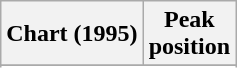<table class="wikitable sortable plainrowheaders" style="text-align:center">
<tr>
<th scope="col">Chart (1995)</th>
<th scope="col">Peak<br>position</th>
</tr>
<tr>
</tr>
<tr>
</tr>
</table>
